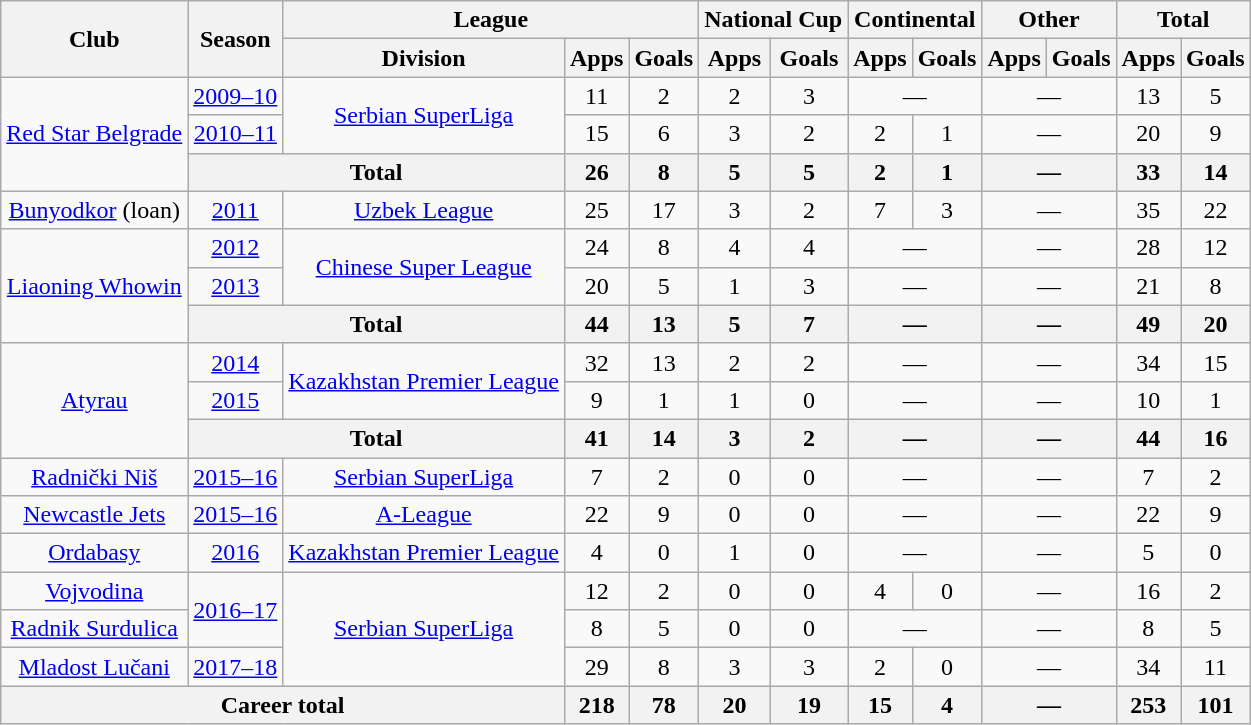<table class="wikitable" style="text-align: center;">
<tr>
<th rowspan="2">Club</th>
<th rowspan="2">Season</th>
<th colspan="3">League</th>
<th colspan="2">National Cup</th>
<th colspan="2">Continental</th>
<th colspan="2">Other</th>
<th colspan="2">Total</th>
</tr>
<tr>
<th>Division</th>
<th>Apps</th>
<th>Goals</th>
<th>Apps</th>
<th>Goals</th>
<th>Apps</th>
<th>Goals</th>
<th>Apps</th>
<th>Goals</th>
<th>Apps</th>
<th>Goals</th>
</tr>
<tr>
<td rowspan="3" valign="center"><a href='#'>Red Star Belgrade</a></td>
<td><a href='#'>2009–10</a></td>
<td rowspan="2" valign="center"><a href='#'>Serbian SuperLiga</a></td>
<td>11</td>
<td>2</td>
<td>2</td>
<td>3</td>
<td colspan="2">—</td>
<td colspan="2">—</td>
<td>13</td>
<td>5</td>
</tr>
<tr>
<td><a href='#'>2010–11</a></td>
<td>15</td>
<td>6</td>
<td>3</td>
<td>2</td>
<td>2</td>
<td>1</td>
<td colspan="2">—</td>
<td>20</td>
<td>9</td>
</tr>
<tr>
<th colspan="2">Total</th>
<th>26</th>
<th>8</th>
<th>5</th>
<th>5</th>
<th>2</th>
<th>1</th>
<th colspan="2">—</th>
<th>33</th>
<th>14</th>
</tr>
<tr>
<td><a href='#'>Bunyodkor</a> (loan)</td>
<td><a href='#'>2011</a></td>
<td><a href='#'>Uzbek League</a></td>
<td>25</td>
<td>17</td>
<td>3</td>
<td>2</td>
<td>7</td>
<td>3</td>
<td colspan="2">—</td>
<td>35</td>
<td>22</td>
</tr>
<tr>
<td rowspan="3" valign="center"><a href='#'>Liaoning Whowin</a></td>
<td><a href='#'>2012</a></td>
<td rowspan="2" valign="center"><a href='#'>Chinese Super League</a></td>
<td>24</td>
<td>8</td>
<td>4</td>
<td>4</td>
<td colspan="2">—</td>
<td colspan="2">—</td>
<td>28</td>
<td>12</td>
</tr>
<tr>
<td><a href='#'>2013</a></td>
<td>20</td>
<td>5</td>
<td>1</td>
<td>3</td>
<td colspan="2">—</td>
<td colspan="2">—</td>
<td>21</td>
<td>8</td>
</tr>
<tr>
<th colspan="2">Total</th>
<th>44</th>
<th>13</th>
<th>5</th>
<th>7</th>
<th colspan="2">—</th>
<th colspan="2">—</th>
<th>49</th>
<th>20</th>
</tr>
<tr>
<td rowspan="3" valign="center"><a href='#'>Atyrau</a></td>
<td><a href='#'>2014</a></td>
<td rowspan="2" valign="center"><a href='#'>Kazakhstan Premier League</a></td>
<td>32</td>
<td>13</td>
<td>2</td>
<td>2</td>
<td colspan="2">—</td>
<td colspan="2">—</td>
<td>34</td>
<td>15</td>
</tr>
<tr>
<td><a href='#'>2015</a></td>
<td>9</td>
<td>1</td>
<td>1</td>
<td>0</td>
<td colspan="2">—</td>
<td colspan="2">—</td>
<td>10</td>
<td>1</td>
</tr>
<tr>
<th colspan="2">Total</th>
<th>41</th>
<th>14</th>
<th>3</th>
<th>2</th>
<th colspan="2">—</th>
<th colspan="2">—</th>
<th>44</th>
<th>16</th>
</tr>
<tr>
<td><a href='#'>Radnički Niš</a></td>
<td><a href='#'>2015–16</a></td>
<td><a href='#'>Serbian SuperLiga</a></td>
<td>7</td>
<td>2</td>
<td>0</td>
<td>0</td>
<td colspan="2">—</td>
<td colspan="2">—</td>
<td>7</td>
<td>2</td>
</tr>
<tr>
<td><a href='#'>Newcastle Jets</a></td>
<td><a href='#'>2015–16</a></td>
<td><a href='#'>A-League</a></td>
<td>22</td>
<td>9</td>
<td>0</td>
<td>0</td>
<td colspan="2">—</td>
<td colspan="2">—</td>
<td>22</td>
<td>9</td>
</tr>
<tr>
<td><a href='#'>Ordabasy</a></td>
<td><a href='#'>2016</a></td>
<td><a href='#'>Kazakhstan Premier League</a></td>
<td>4</td>
<td>0</td>
<td>1</td>
<td>0</td>
<td colspan="2">—</td>
<td colspan="2">—</td>
<td>5</td>
<td>0</td>
</tr>
<tr>
<td><a href='#'>Vojvodina</a></td>
<td rowspan="2"><a href='#'>2016–17</a></td>
<td rowspan="3"><a href='#'>Serbian SuperLiga</a></td>
<td>12</td>
<td>2</td>
<td>0</td>
<td>0</td>
<td>4</td>
<td>0</td>
<td colspan="2">—</td>
<td>16</td>
<td>2</td>
</tr>
<tr>
<td><a href='#'>Radnik Surdulica</a></td>
<td>8</td>
<td>5</td>
<td>0</td>
<td>0</td>
<td colspan="2">—</td>
<td colspan="2">—</td>
<td>8</td>
<td>5</td>
</tr>
<tr>
<td><a href='#'>Mladost Lučani</a></td>
<td><a href='#'>2017–18</a></td>
<td>29</td>
<td>8</td>
<td>3</td>
<td>3</td>
<td>2</td>
<td>0</td>
<td colspan="2">—</td>
<td>34</td>
<td>11</td>
</tr>
<tr>
<th colspan="3">Career total</th>
<th>218</th>
<th>78</th>
<th>20</th>
<th>19</th>
<th>15</th>
<th>4</th>
<th colspan="2">—</th>
<th>253</th>
<th>101</th>
</tr>
</table>
